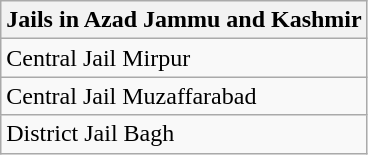<table class="wikitable">
<tr>
<th>Jails in Azad Jammu and Kashmir</th>
</tr>
<tr>
<td>Central Jail Mirpur</td>
</tr>
<tr>
<td>Central Jail Muzaffarabad</td>
</tr>
<tr>
<td>District Jail Bagh</td>
</tr>
</table>
